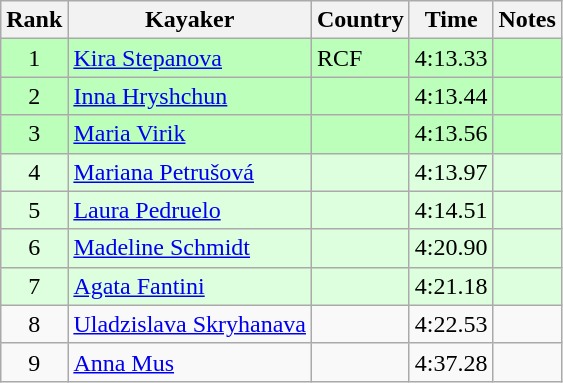<table class="wikitable" style="text-align:center">
<tr>
<th>Rank</th>
<th>Kayaker</th>
<th>Country</th>
<th>Time</th>
<th>Notes</th>
</tr>
<tr bgcolor=bbffbb>
<td>1</td>
<td align="left"><a href='#'>Kira Stepanova</a></td>
<td align="left"> RCF</td>
<td>4:13.33</td>
<td></td>
</tr>
<tr bgcolor=bbffbb>
<td>2</td>
<td align="left"><a href='#'>Inna Hryshchun</a></td>
<td align="left"></td>
<td>4:13.44</td>
<td></td>
</tr>
<tr bgcolor=bbffbb>
<td>3</td>
<td align="left"><a href='#'>Maria Virik</a></td>
<td align="left"></td>
<td>4:13.56</td>
<td></td>
</tr>
<tr bgcolor=ddffdd>
<td>4</td>
<td align="left"><a href='#'>Mariana Petrušová</a></td>
<td align="left"></td>
<td>4:13.97</td>
<td></td>
</tr>
<tr bgcolor=ddffdd>
<td>5</td>
<td align="left"><a href='#'>Laura Pedruelo</a></td>
<td align="left"></td>
<td>4:14.51</td>
<td></td>
</tr>
<tr bgcolor=ddffdd>
<td>6</td>
<td align="left"><a href='#'>Madeline Schmidt</a></td>
<td align="left"></td>
<td>4:20.90</td>
<td></td>
</tr>
<tr bgcolor=ddffdd>
<td>7</td>
<td align="left"><a href='#'>Agata Fantini</a></td>
<td align="left"></td>
<td>4:21.18</td>
<td></td>
</tr>
<tr>
<td>8</td>
<td align="left"><a href='#'>Uladzislava Skryhanava</a></td>
<td align="left"></td>
<td>4:22.53</td>
<td></td>
</tr>
<tr>
<td>9</td>
<td align="left"><a href='#'>Anna Mus</a></td>
<td align="left"></td>
<td>4:37.28</td>
<td></td>
</tr>
</table>
